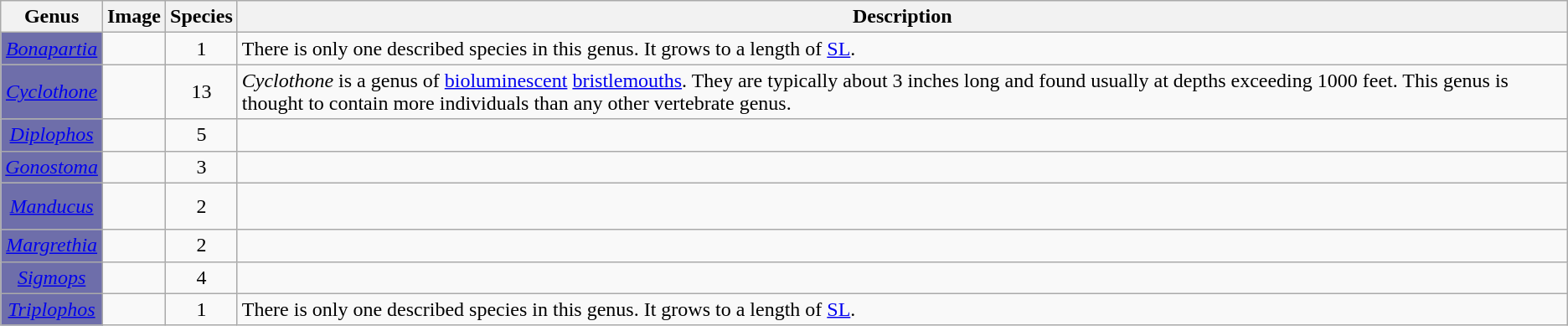<table class="wikitable">
<tr>
<th>Genus</th>
<th>Image</th>
<th>Species</th>
<th>Description</th>
</tr>
<tr>
<td align=center style="background:rgb(110,110,170)"><a href='#'><span><em>Bonapartia</em></span></a></td>
<td></td>
<td align=center>1</td>
<td valign=top>There is only one described species in this genus. It grows to a length of  <a href='#'>SL</a>.</td>
</tr>
<tr>
<td align=center style="background:rgb(110,110,170)"><a href='#'><span><em>Cyclothone</em></span></a></td>
<td></td>
<td align=center>13</td>
<td valign=top><em>Cyclothone</em> is a genus of <a href='#'>bioluminescent</a> <a href='#'>bristlemouths</a>. They are typically about 3 inches long and found usually at depths exceeding 1000 feet. This genus is thought to contain more individuals than any other vertebrate genus.</td>
</tr>
<tr>
<td align=center style="background:rgb(110,110,170)"><a href='#'><span><em>Diplophos</em></span></a></td>
<td></td>
<td align=center>5 </td>
<td valign=top></td>
</tr>
<tr>
<td align=center style="background:rgb(110,110,170)"><a href='#'><span><em>Gonostoma</em></span></a></td>
<td></td>
<td align=center>3 </td>
<td valign=top></td>
</tr>
<tr>
<td align=center style="background:rgb(110,110,170)"><a href='#'><span><em>Manducus</em></span></a></td>
<td height=30px></td>
<td align=center>2 </td>
<td valign=top></td>
</tr>
<tr>
<td align=center style="background:rgb(110,110,170)"><a href='#'><span><em>Margrethia</em></span></a></td>
<td></td>
<td align=center>2 </td>
<td valign=top></td>
</tr>
<tr>
<td align=center style="background:rgb(110,110,170)"><a href='#'><span><em>Sigmops</em></span></a></td>
<td></td>
<td align=center>4 </td>
<td valign=top></td>
</tr>
<tr>
<td align=center style="background:rgb(110,110,170)"><a href='#'><span><em>Triplophos</em></span></a></td>
<td></td>
<td align=center>1</td>
<td valign=top>There is only one described species in this genus. It grows to a length of  <a href='#'>SL</a>.</td>
</tr>
</table>
